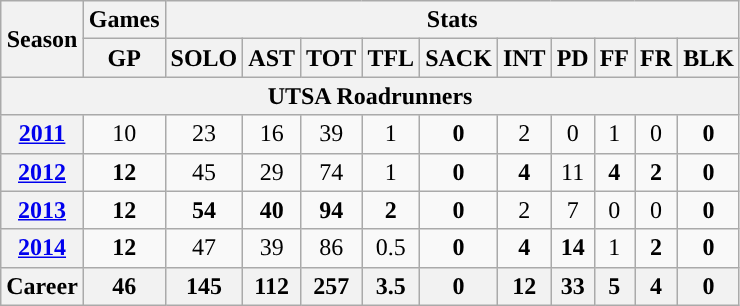<table class="wikitable" style="text-align:center;">
<tr>
<th rowspan="2">Season</th>
<th colspan="1">Games</th>
<th colspan="10">Stats</th>
</tr>
<tr>
<th>GP</th>
<th>SOLO</th>
<th>AST</th>
<th>TOT</th>
<th>TFL</th>
<th>SACK</th>
<th>INT</th>
<th>PD</th>
<th>FF</th>
<th>FR</th>
<th>BLK</th>
</tr>
<tr>
<th colspan="12">UTSA Roadrunners</th>
</tr>
<tr>
<th><a href='#'>2011</a></th>
<td>10</td>
<td>23</td>
<td>16</td>
<td>39</td>
<td>1</td>
<td><strong>0</strong></td>
<td>2</td>
<td>0</td>
<td>1</td>
<td>0</td>
<td><strong>0</strong></td>
</tr>
<tr>
<th><a href='#'>2012</a></th>
<td><strong>12</strong></td>
<td>45</td>
<td>29</td>
<td>74</td>
<td>1</td>
<td><strong>0</strong></td>
<td><strong>4</strong></td>
<td>11</td>
<td><strong>4</strong></td>
<td><strong>2</strong></td>
<td><strong>0</strong></td>
</tr>
<tr>
<th><a href='#'>2013</a></th>
<td><strong>12</strong></td>
<td><strong>54</strong></td>
<td><strong>40</strong></td>
<td><strong>94</strong></td>
<td><strong>2</strong></td>
<td><strong>0</strong></td>
<td>2</td>
<td>7</td>
<td>0</td>
<td>0</td>
<td><strong>0</strong></td>
</tr>
<tr>
<th><a href='#'>2014</a></th>
<td><strong>12</strong></td>
<td>47</td>
<td>39</td>
<td>86</td>
<td>0.5</td>
<td><strong>0</strong></td>
<td><strong>4</strong></td>
<td><strong>14</strong></td>
<td>1</td>
<td><strong>2</strong></td>
<td><strong>0</strong></td>
</tr>
<tr>
<th>Career</th>
<th>46</th>
<th>145</th>
<th>112</th>
<th>257</th>
<th>3.5</th>
<th>0</th>
<th>12</th>
<th>33</th>
<th>5</th>
<th>4</th>
<th>0</th>
</tr>
</table>
